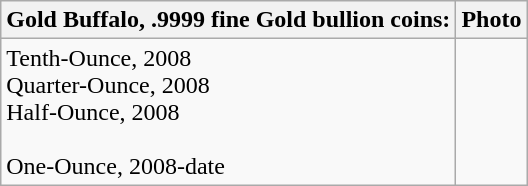<table border="1" class=wikitable>
<tr>
<th>Gold Buffalo, .9999 fine Gold bullion coins:</th>
<th>Photo</th>
</tr>
<tr>
<td>Tenth-Ounce, 2008<br>Quarter-Ounce, 2008
<br>
Half-Ounce, 2008<br><br>One-Ounce, 2008-date</td>
<td></td>
</tr>
</table>
